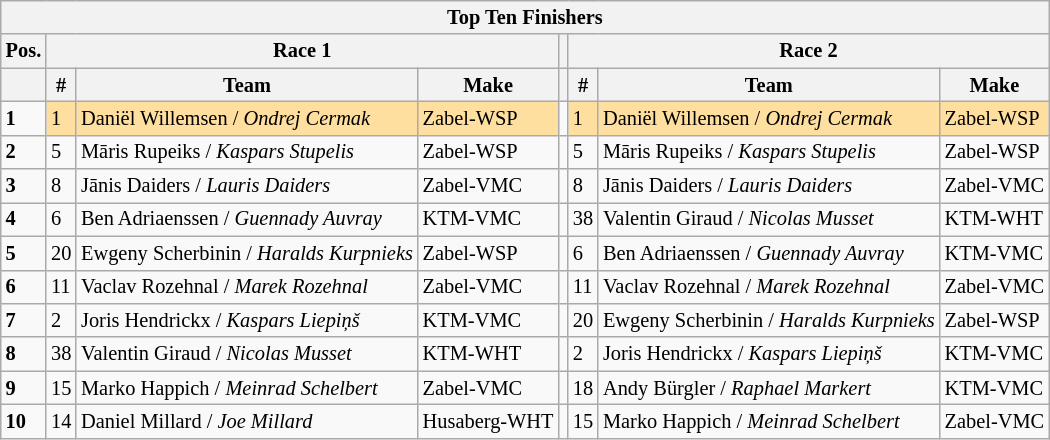<table class="wikitable" style="font-size: 85%;">
<tr>
<th colspan=8>Top Ten Finishers</th>
</tr>
<tr>
<th>Pos.</th>
<th colspan=3>Race 1</th>
<th></th>
<th colspan=3>Race 2</th>
</tr>
<tr>
<th></th>
<th>#</th>
<th>Team</th>
<th>Make</th>
<th></th>
<th>#</th>
<th>Team</th>
<th>Make</th>
</tr>
<tr>
<td><strong>1</strong></td>
<td style="background:#ffdf9f;">1</td>
<td style="background:#ffdf9f;"> Daniël Willemsen / <em>Ondrej Cermak</em></td>
<td style="background:#ffdf9f;">Zabel-WSP</td>
<td></td>
<td style="background:#ffdf9f;">1</td>
<td style="background:#ffdf9f;"> Daniël Willemsen / <em>Ondrej Cermak</em></td>
<td style="background:#ffdf9f;">Zabel-WSP</td>
</tr>
<tr>
<td><strong>2</strong></td>
<td>5</td>
<td> Māris Rupeiks / <em>Kaspars Stupelis</em></td>
<td>Zabel-WSP</td>
<td></td>
<td>5</td>
<td> Māris Rupeiks / <em>Kaspars Stupelis</em></td>
<td>Zabel-WSP</td>
</tr>
<tr>
<td><strong>3</strong></td>
<td>8</td>
<td> Jānis Daiders / <em>Lauris Daiders</em></td>
<td>Zabel-VMC</td>
<td></td>
<td>8</td>
<td> Jānis Daiders / <em>Lauris Daiders</em></td>
<td>Zabel-VMC</td>
</tr>
<tr>
<td><strong>4</strong></td>
<td>6</td>
<td> Ben Adriaenssen / <em>Guennady Auvray</em></td>
<td>KTM-VMC</td>
<td></td>
<td>38</td>
<td> Valentin Giraud / <em>Nicolas Musset</em></td>
<td>KTM-WHT</td>
</tr>
<tr>
<td><strong>5</strong></td>
<td>20</td>
<td> Ewgeny Scherbinin / <em>Haralds Kurpnieks</em></td>
<td>Zabel-WSP</td>
<td></td>
<td>6</td>
<td> Ben Adriaenssen / <em>Guennady Auvray</em></td>
<td>KTM-VMC</td>
</tr>
<tr>
<td><strong>6</strong></td>
<td>11</td>
<td> Vaclav Rozehnal / <em>Marek Rozehnal</em></td>
<td>Zabel-VMC</td>
<td></td>
<td>11</td>
<td> Vaclav Rozehnal / <em>Marek Rozehnal</em></td>
<td>Zabel-VMC</td>
</tr>
<tr>
<td><strong>7</strong></td>
<td>2</td>
<td> Joris Hendrickx /  <em>Kaspars Liepiņš</em></td>
<td>KTM-VMC</td>
<td></td>
<td>20</td>
<td> Ewgeny Scherbinin / <em>Haralds Kurpnieks</em></td>
<td>Zabel-WSP</td>
</tr>
<tr>
<td><strong>8</strong></td>
<td>38</td>
<td> Valentin Giraud / <em>Nicolas Musset</em></td>
<td>KTM-WHT</td>
<td></td>
<td>2</td>
<td> Joris Hendrickx /  <em>Kaspars Liepiņš</em></td>
<td>KTM-VMC</td>
</tr>
<tr>
<td><strong>9</strong></td>
<td>15</td>
<td> Marko Happich / <em>Meinrad Schelbert</em></td>
<td>Zabel-VMC</td>
<td></td>
<td>18</td>
<td> Andy Bürgler / <em>Raphael Markert</em></td>
<td>KTM-VMC</td>
</tr>
<tr>
<td><strong>10</strong></td>
<td>14</td>
<td> Daniel Millard / <em>Joe Millard</em></td>
<td>Husaberg-WHT</td>
<td></td>
<td>15</td>
<td> Marko Happich / <em>Meinrad Schelbert</em></td>
<td>Zabel-VMC</td>
</tr>
</table>
